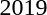<table>
<tr>
<td rowspan=2>2019<br></td>
<td rowspan=2></td>
<td rowspan=2></td>
<td></td>
</tr>
<tr>
<td></td>
</tr>
</table>
